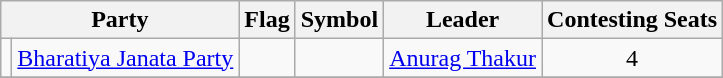<table class="wikitable" style="text-align:center">
<tr>
<th colspan="2">Party</th>
<th>Flag</th>
<th>Symbol</th>
<th>Leader</th>
<th>Contesting Seats</th>
</tr>
<tr>
<td></td>
<td><a href='#'>Bharatiya Janata Party</a></td>
<td></td>
<td></td>
<td><a href='#'>Anurag Thakur</a></td>
<td>4</td>
</tr>
<tr>
</tr>
</table>
